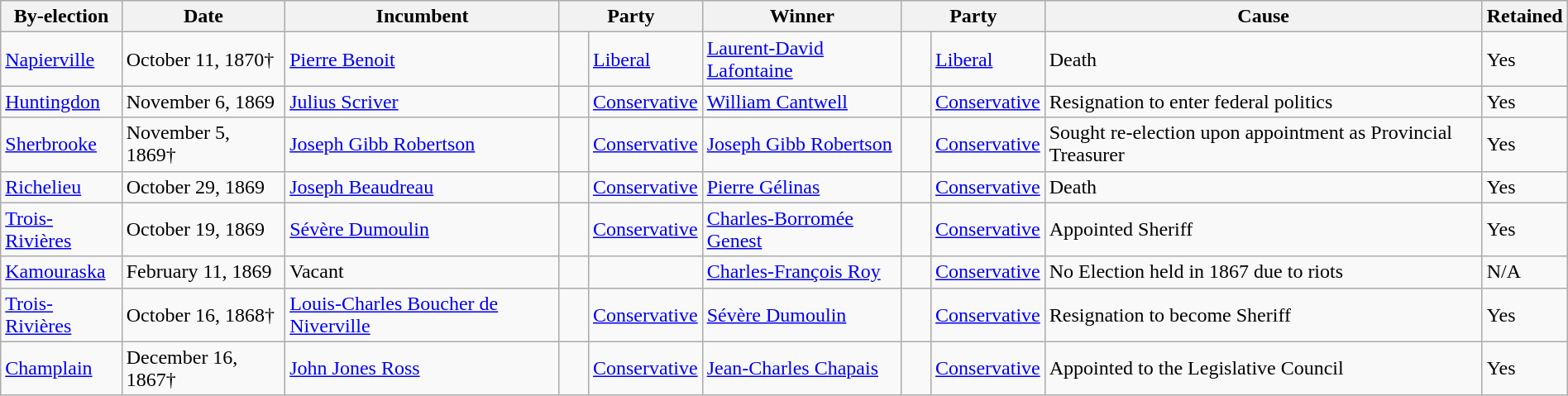<table class=wikitable style="width:100%">
<tr>
<th>By-election</th>
<th>Date</th>
<th>Incumbent</th>
<th colspan=2>Party</th>
<th>Winner</th>
<th colspan=2>Party</th>
<th>Cause</th>
<th>Retained</th>
</tr>
<tr>
<td><a href='#'>Napierville</a></td>
<td>October 11, 1870†</td>
<td><a href='#'>Pierre Benoit</a></td>
<td>    </td>
<td><a href='#'>Liberal</a></td>
<td><a href='#'>Laurent-David Lafontaine</a></td>
<td>    </td>
<td><a href='#'>Liberal</a></td>
<td>Death</td>
<td>Yes</td>
</tr>
<tr>
<td><a href='#'>Huntingdon</a></td>
<td>November 6, 1869</td>
<td><a href='#'>Julius Scriver</a></td>
<td>    </td>
<td><a href='#'>Conservative</a></td>
<td><a href='#'>William Cantwell</a></td>
<td>    </td>
<td><a href='#'>Conservative</a></td>
<td>Resignation to enter federal politics</td>
<td>Yes</td>
</tr>
<tr>
<td><a href='#'>Sherbrooke</a></td>
<td>November 5, 1869†</td>
<td><a href='#'>Joseph Gibb Robertson</a></td>
<td>    </td>
<td><a href='#'>Conservative</a></td>
<td><a href='#'>Joseph Gibb Robertson</a></td>
<td>    </td>
<td><a href='#'>Conservative</a></td>
<td>Sought re-election upon appointment as Provincial Treasurer</td>
<td>Yes</td>
</tr>
<tr>
<td><a href='#'>Richelieu</a></td>
<td>October 29, 1869</td>
<td><a href='#'>Joseph Beaudreau</a></td>
<td>    </td>
<td><a href='#'>Conservative</a></td>
<td><a href='#'>Pierre Gélinas</a></td>
<td>    </td>
<td><a href='#'>Conservative</a></td>
<td>Death</td>
<td>Yes</td>
</tr>
<tr>
<td><a href='#'>Trois-Rivières</a></td>
<td>October 19, 1869</td>
<td><a href='#'>Sévère Dumoulin</a></td>
<td>    </td>
<td><a href='#'>Conservative</a></td>
<td><a href='#'>Charles-Borromée Genest</a></td>
<td>    </td>
<td><a href='#'>Conservative</a></td>
<td>Appointed Sheriff</td>
<td>Yes</td>
</tr>
<tr>
<td><a href='#'>Kamouraska</a></td>
<td>February 11, 1869</td>
<td>Vacant</td>
<td></td>
<td></td>
<td><a href='#'>Charles-François Roy</a></td>
<td>    </td>
<td><a href='#'>Conservative</a></td>
<td>No Election held in 1867 due to riots</td>
<td>N/A</td>
</tr>
<tr>
<td><a href='#'>Trois-Rivières</a></td>
<td>October 16, 1868†</td>
<td><a href='#'>Louis-Charles Boucher de Niverville</a></td>
<td>    </td>
<td><a href='#'>Conservative</a></td>
<td><a href='#'>Sévère Dumoulin</a></td>
<td>    </td>
<td><a href='#'>Conservative</a></td>
<td>Resignation to become Sheriff</td>
<td>Yes</td>
</tr>
<tr>
<td><a href='#'>Champlain</a></td>
<td>December 16, 1867†</td>
<td><a href='#'>John Jones Ross</a></td>
<td>    </td>
<td><a href='#'>Conservative</a></td>
<td><a href='#'>Jean-Charles Chapais</a></td>
<td>    </td>
<td><a href='#'>Conservative</a></td>
<td>Appointed to the Legislative Council</td>
<td>Yes</td>
</tr>
</table>
